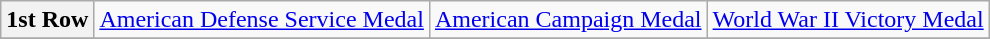<table class="wikitable" style="margin:1em auto; text-align:center;">
<tr>
<th>1st Row</th>
<td colspan="3"><a href='#'>American Defense Service Medal</a></td>
<td colspan="3"><a href='#'>American Campaign Medal</a></td>
<td colspan="3"><a href='#'>World War II Victory Medal</a></td>
</tr>
<tr>
</tr>
</table>
